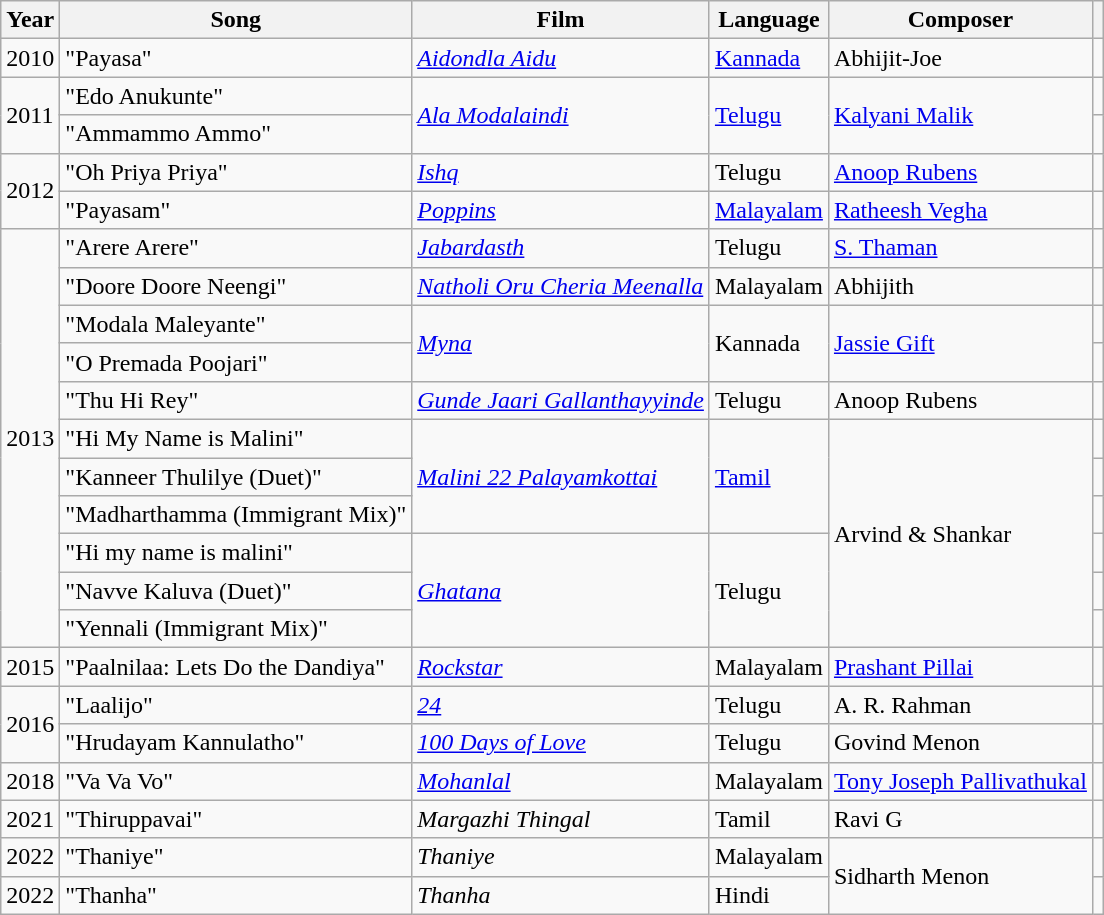<table class="wikitable sortable">
<tr>
<th scope="col">Year</th>
<th scope="col">Song</th>
<th scope="col">Film</th>
<th scope="col">Language</th>
<th scope="col">Composer</th>
<th scope="col" class="unsortable"></th>
</tr>
<tr>
<td>2010</td>
<td>"Payasa"</td>
<td><em><a href='#'>Aidondla Aidu</a></em></td>
<td><a href='#'>Kannada</a></td>
<td>Abhijit-Joe</td>
<td></td>
</tr>
<tr>
<td rowspan="2">2011</td>
<td>"Edo Anukunte"</td>
<td rowspan="2"><em><a href='#'>Ala Modalaindi</a></em></td>
<td rowspan="2"><a href='#'>Telugu</a></td>
<td rowspan="2"><a href='#'>Kalyani Malik</a></td>
<td></td>
</tr>
<tr>
<td>"Ammammo Ammo"</td>
<td></td>
</tr>
<tr>
<td rowspan="2">2012</td>
<td>"Oh Priya Priya"</td>
<td><a href='#'><em>Ishq</em></a></td>
<td>Telugu</td>
<td><a href='#'>Anoop Rubens</a></td>
<td></td>
</tr>
<tr>
<td>"Payasam"</td>
<td><em><a href='#'>Poppins</a></em></td>
<td><a href='#'>Malayalam</a></td>
<td><a href='#'>Ratheesh Vegha</a></td>
<td></td>
</tr>
<tr>
<td rowspan="11">2013</td>
<td>"Arere Arere"</td>
<td><a href='#'><em>Jabardasth</em></a></td>
<td>Telugu</td>
<td><a href='#'>S. Thaman</a></td>
<td></td>
</tr>
<tr>
<td>"Doore Doore Neengi"</td>
<td><a href='#'><em>Natholi Oru Cheria Meenalla</em></a></td>
<td>Malayalam</td>
<td>Abhijith</td>
<td></td>
</tr>
<tr>
<td>"Modala Maleyante"</td>
<td rowspan="2"><a href='#'><em>Myna</em></a></td>
<td rowspan="2">Kannada</td>
<td rowspan="2"><a href='#'>Jassie Gift</a></td>
<td></td>
</tr>
<tr>
<td>"O Premada Poojari"</td>
<td></td>
</tr>
<tr>
<td>"Thu Hi Rey"</td>
<td><em><a href='#'>Gunde Jaari Gallanthayyinde</a></em></td>
<td>Telugu</td>
<td>Anoop Rubens</td>
<td></td>
</tr>
<tr>
<td>"Hi My Name is Malini"</td>
<td rowspan="3"><em><a href='#'>Malini 22 Palayamkottai</a></em></td>
<td rowspan="3"><a href='#'>Tamil</a></td>
<td rowspan="6">Arvind & Shankar</td>
<td></td>
</tr>
<tr>
<td>"Kanneer Thulilye (Duet)"</td>
<td></td>
</tr>
<tr>
<td>"Madharthamma (Immigrant Mix)"</td>
<td></td>
</tr>
<tr>
<td>"Hi my name is malini"</td>
<td rowspan="3"><a href='#'><em>Ghatana</em></a></td>
<td rowspan="3">Telugu</td>
<td></td>
</tr>
<tr>
<td>"Navve Kaluva (Duet)"</td>
<td></td>
</tr>
<tr>
<td>"Yennali (Immigrant Mix)"</td>
<td></td>
</tr>
<tr>
<td>2015</td>
<td>"Paalnilaa: Lets Do the Dandiya"</td>
<td><em><a href='#'>Rockstar</a></em></td>
<td>Malayalam</td>
<td><a href='#'>Prashant Pillai</a></td>
<td></td>
</tr>
<tr>
<td rowspan="2">2016</td>
<td>"Laalijo"</td>
<td><a href='#'><em>24</em></a></td>
<td>Telugu</td>
<td>A. R. Rahman</td>
<td></td>
</tr>
<tr>
<td>"Hrudayam Kannulatho"</td>
<td><em><a href='#'>100 Days of Love</a></em></td>
<td>Telugu</td>
<td>Govind Menon</td>
<td></td>
</tr>
<tr>
<td>2018</td>
<td>"Va Va Vo"</td>
<td><a href='#'><em>Mohanlal</em></a></td>
<td>Malayalam</td>
<td><a href='#'>Tony Joseph Pallivathukal</a></td>
<td></td>
</tr>
<tr>
<td>2021</td>
<td>"Thiruppavai"</td>
<td><em>Margazhi Thingal</em></td>
<td>Tamil</td>
<td>Ravi G</td>
<td></td>
</tr>
<tr>
<td>2022</td>
<td>"Thaniye"</td>
<td><em>Thaniye</em></td>
<td>Malayalam</td>
<td rowspan="2">Sidharth Menon</td>
<td></td>
</tr>
<tr>
<td>2022</td>
<td>"Thanha"</td>
<td><em>Thanha</em></td>
<td>Hindi</td>
<td></td>
</tr>
</table>
